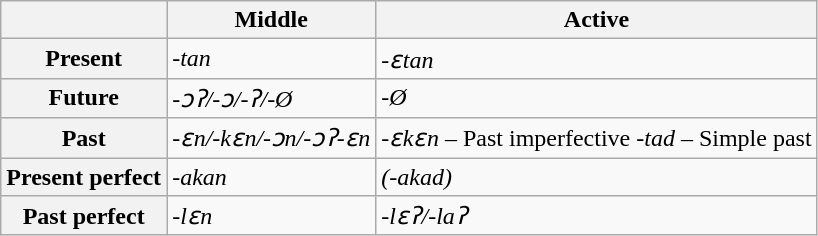<table class="wikitable">
<tr>
<th></th>
<th>Middle</th>
<th>Active</th>
</tr>
<tr>
<th>Present</th>
<td><em>-tan</em></td>
<td><em>-ɛtan</em></td>
</tr>
<tr>
<th>Future</th>
<td><em>-ɔʔ/-ɔ/-ʔ/-Ø</em></td>
<td><em>-Ø</em></td>
</tr>
<tr>
<th>Past</th>
<td><em>-ɛn/-kɛn/-ɔn/-ɔʔ-ɛn</em></td>
<td><em>-ɛkɛn</em> – Past imperfective  <em>-tad</em> – Simple past</td>
</tr>
<tr>
<th>Present perfect</th>
<td><em>-akan</em></td>
<td><em>(-akad)</em></td>
</tr>
<tr>
<th>Past perfect</th>
<td><em>-lɛn</em></td>
<td><em>-lɛʔ/-laʔ</em></td>
</tr>
</table>
